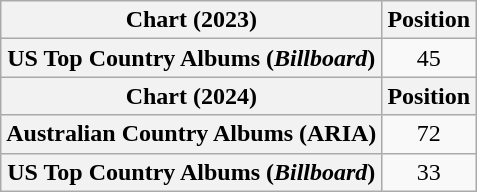<table class="wikitable plainrowheaders" style="text-align:center">
<tr>
<th scope="col">Chart (2023)</th>
<th scope="col">Position</th>
</tr>
<tr>
<th scope="row">US Top Country Albums (<em>Billboard</em>)</th>
<td>45</td>
</tr>
<tr>
<th scope="col">Chart (2024)</th>
<th scope="col">Position</th>
</tr>
<tr>
<th scope="row">Australian Country Albums (ARIA)</th>
<td>72</td>
</tr>
<tr>
<th scope="row">US Top Country Albums (<em>Billboard</em>)</th>
<td>33</td>
</tr>
</table>
